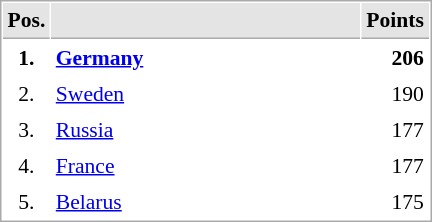<table cellspacing="1" cellpadding="3" style="border:1px solid #AAAAAA;font-size:90%">
<tr bgcolor="#E4E4E4">
<th style="border-bottom:1px solid #AAAAAA" width=10>Pos.</th>
<th style="border-bottom:1px solid #AAAAAA" width=200></th>
<th style="border-bottom:1px solid #AAAAAA" width=20>Points</th>
</tr>
<tr>
<td align="center"><strong>1.</strong></td>
<td> <strong><a href='#'>Germany</a></strong></td>
<td align="right"><strong>206</strong></td>
</tr>
<tr>
<td align="center">2.</td>
<td> <a href='#'>Sweden</a></td>
<td align="right">190</td>
</tr>
<tr>
<td align="center">3.</td>
<td> <a href='#'>Russia</a></td>
<td align="right">177</td>
</tr>
<tr>
<td align="center">4.</td>
<td> <a href='#'>France</a></td>
<td align="right">177</td>
</tr>
<tr>
<td align="center">5.</td>
<td> <a href='#'>Belarus</a></td>
<td align="right">175</td>
</tr>
</table>
